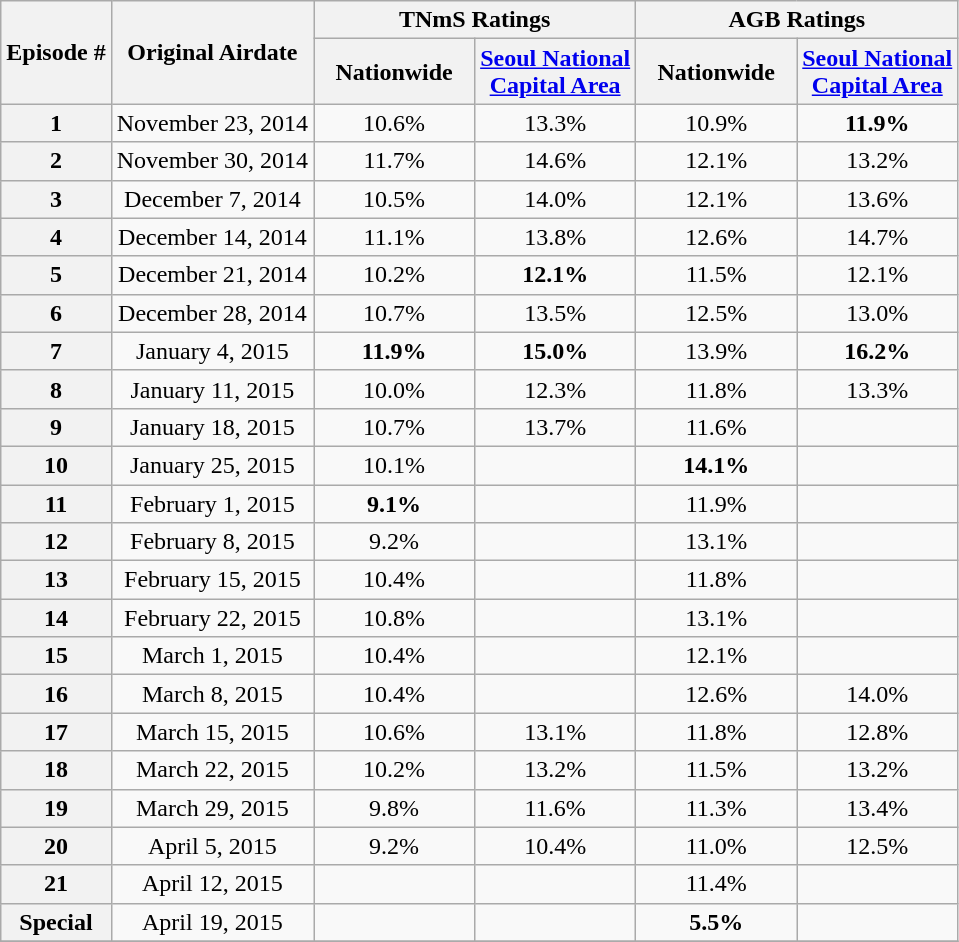<table class=wikitable style="text-align:center">
<tr>
<th rowspan="2">Episode #</th>
<th rowspan="2">Original Airdate</th>
<th colspan="2">TNmS Ratings</th>
<th colspan="2">AGB Ratings</th>
</tr>
<tr>
<th width=100>Nationwide</th>
<th width=100><a href='#'>Seoul National Capital Area</a></th>
<th width=100>Nationwide</th>
<th width=100><a href='#'>Seoul National Capital Area</a></th>
</tr>
<tr>
<th>1</th>
<td>November 23, 2014</td>
<td>10.6%</td>
<td>13.3%</td>
<td>10.9%</td>
<td><span><strong>11.9%</strong></span></td>
</tr>
<tr>
<th>2</th>
<td>November 30, 2014</td>
<td>11.7%</td>
<td>14.6%</td>
<td>12.1%</td>
<td>13.2%</td>
</tr>
<tr>
<th>3</th>
<td>December 7, 2014</td>
<td>10.5%</td>
<td>14.0%</td>
<td>12.1%</td>
<td>13.6%</td>
</tr>
<tr>
<th>4</th>
<td>December 14, 2014</td>
<td>11.1%</td>
<td>13.8%</td>
<td>12.6%</td>
<td>14.7%</td>
</tr>
<tr>
<th>5</th>
<td>December 21, 2014</td>
<td>10.2%</td>
<td><span><strong>12.1%</strong></span></td>
<td>11.5%</td>
<td>12.1%</td>
</tr>
<tr>
<th>6</th>
<td>December 28, 2014</td>
<td>10.7%</td>
<td>13.5%</td>
<td>12.5%</td>
<td>13.0%</td>
</tr>
<tr>
<th>7</th>
<td>January 4, 2015</td>
<td><span><strong>11.9%</strong></span></td>
<td><span><strong>15.0%</strong></span></td>
<td>13.9%</td>
<td><span><strong>16.2%</strong></span></td>
</tr>
<tr>
<th>8</th>
<td>January 11, 2015</td>
<td>10.0%</td>
<td>12.3%</td>
<td>11.8%</td>
<td>13.3%</td>
</tr>
<tr>
<th>9</th>
<td>January 18, 2015</td>
<td>10.7%</td>
<td>13.7%</td>
<td>11.6%</td>
<td></td>
</tr>
<tr>
<th>10</th>
<td>January 25, 2015</td>
<td>10.1%</td>
<td></td>
<td><span><strong>14.1%</strong></span></td>
<td></td>
</tr>
<tr>
<th>11</th>
<td>February 1, 2015</td>
<td><span><strong>9.1%</strong></span></td>
<td></td>
<td>11.9%</td>
<td></td>
</tr>
<tr>
<th>12</th>
<td>February 8, 2015</td>
<td>9.2%</td>
<td></td>
<td>13.1%</td>
<td></td>
</tr>
<tr>
<th>13</th>
<td>February 15, 2015</td>
<td>10.4%</td>
<td></td>
<td>11.8%</td>
<td></td>
</tr>
<tr>
<th>14</th>
<td>February 22, 2015</td>
<td>10.8%</td>
<td></td>
<td>13.1%</td>
<td></td>
</tr>
<tr>
<th>15</th>
<td>March 1, 2015</td>
<td>10.4%</td>
<td></td>
<td>12.1%</td>
<td></td>
</tr>
<tr>
<th>16</th>
<td>March 8, 2015</td>
<td>10.4%</td>
<td></td>
<td>12.6%</td>
<td>14.0%</td>
</tr>
<tr>
<th>17</th>
<td>March 15, 2015</td>
<td>10.6%</td>
<td>13.1%</td>
<td>11.8%</td>
<td>12.8%</td>
</tr>
<tr>
<th>18</th>
<td>March 22, 2015</td>
<td>10.2%</td>
<td>13.2%</td>
<td>11.5%</td>
<td>13.2%</td>
</tr>
<tr>
<th>19</th>
<td>March 29, 2015</td>
<td>9.8%</td>
<td>11.6%</td>
<td>11.3%</td>
<td>13.4%</td>
</tr>
<tr>
<th>20</th>
<td>April 5, 2015</td>
<td>9.2%</td>
<td>10.4%</td>
<td>11.0%</td>
<td>12.5%</td>
</tr>
<tr>
<th>21</th>
<td>April 12, 2015</td>
<td></td>
<td></td>
<td>11.4%</td>
<td></td>
</tr>
<tr>
<th>Special</th>
<td>April 19, 2015</td>
<td></td>
<td></td>
<td><span><strong>5.5%</strong></span></td>
<td></td>
</tr>
<tr>
</tr>
</table>
